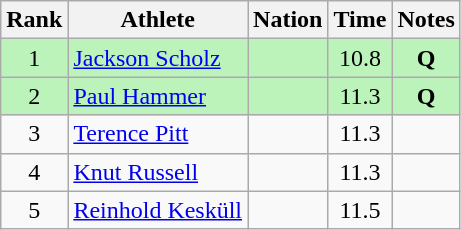<table class="wikitable sortable" style="text-align:center">
<tr>
<th>Rank</th>
<th>Athlete</th>
<th>Nation</th>
<th>Time</th>
<th>Notes</th>
</tr>
<tr bgcolor=bbf3bb>
<td>1</td>
<td align="left"><a href='#'>Jackson Scholz</a></td>
<td align="left"></td>
<td>10.8</td>
<td><strong>Q</strong></td>
</tr>
<tr bgcolor=bbf3bb>
<td>2</td>
<td align="left"><a href='#'>Paul Hammer</a></td>
<td align="left"></td>
<td>11.3</td>
<td><strong>Q</strong></td>
</tr>
<tr>
<td>3</td>
<td align="left"><a href='#'>Terence Pitt</a></td>
<td align="left"></td>
<td>11.3</td>
<td></td>
</tr>
<tr>
<td>4</td>
<td align="left"><a href='#'>Knut Russell</a></td>
<td align="left"></td>
<td>11.3</td>
<td></td>
</tr>
<tr>
<td>5</td>
<td align="left"><a href='#'>Reinhold Kesküll</a></td>
<td align="left"></td>
<td>11.5</td>
<td></td>
</tr>
</table>
